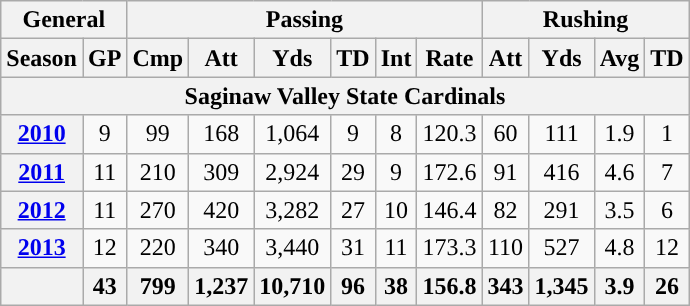<table class="wikitable" style="text-align:center;">
<tr>
<th colspan="2">General</th>
<th colspan="6">Passing</th>
<th colspan="4">Rushing</th>
</tr>
<tr>
<th>Season</th>
<th>GP</th>
<th>Cmp</th>
<th>Att</th>
<th>Yds</th>
<th>TD</th>
<th>Int</th>
<th>Rate</th>
<th>Att</th>
<th>Yds</th>
<th>Avg</th>
<th>TD</th>
</tr>
<tr>
<th colspan="12">Saginaw Valley State Cardinals</th>
</tr>
<tr>
<th><a href='#'>2010</a></th>
<td>9</td>
<td>99</td>
<td>168</td>
<td>1,064</td>
<td>9</td>
<td>8</td>
<td>120.3</td>
<td>60</td>
<td>111</td>
<td>1.9</td>
<td>1</td>
</tr>
<tr>
<th><a href='#'>2011</a></th>
<td>11</td>
<td>210</td>
<td>309</td>
<td>2,924</td>
<td>29</td>
<td>9</td>
<td>172.6</td>
<td>91</td>
<td>416</td>
<td>4.6</td>
<td>7</td>
</tr>
<tr>
<th><a href='#'>2012</a></th>
<td>11</td>
<td>270</td>
<td>420</td>
<td>3,282</td>
<td>27</td>
<td>10</td>
<td>146.4</td>
<td>82</td>
<td>291</td>
<td>3.5</td>
<td>6</td>
</tr>
<tr>
<th><a href='#'>2013</a></th>
<td>12</td>
<td>220</td>
<td>340</td>
<td>3,440</td>
<td>31</td>
<td>11</td>
<td>173.3</td>
<td>110</td>
<td>527</td>
<td>4.8</td>
<td>12</td>
</tr>
<tr>
<th></th>
<th>43</th>
<th>799</th>
<th>1,237</th>
<th>10,710</th>
<th>96</th>
<th>38</th>
<th>156.8</th>
<th>343</th>
<th>1,345</th>
<th>3.9</th>
<th>26</th>
</tr>
</table>
